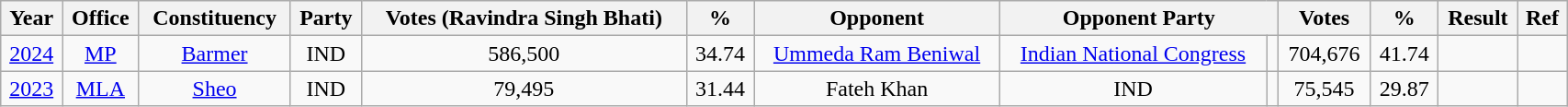<table class="wikitable" style="width:90%; text-align: center;">
<tr>
<th>Year</th>
<th>Office</th>
<th>Constituency</th>
<th>Party</th>
<th>Votes (Ravindra Singh Bhati)</th>
<th>%</th>
<th>Opponent</th>
<th colspan=2>Opponent Party</th>
<th>Votes</th>
<th>%</th>
<th>Result</th>
<th>Ref</th>
</tr>
<tr>
<td><a href='#'>2024</a></td>
<td><a href='#'>MP</a></td>
<td><a href='#'>Barmer</a></td>
<td>IND</td>
<td>586,500</td>
<td>34.74</td>
<td><a href='#'>Ummeda Ram Beniwal</a></td>
<td><a href='#'>Indian National Congress</a></td>
<td></td>
<td>704,676</td>
<td>41.74</td>
<td></td>
<td></td>
</tr>
<tr>
<td><a href='#'>2023</a></td>
<td><a href='#'>MLA</a></td>
<td><a href='#'>Sheo</a></td>
<td>IND</td>
<td>79,495</td>
<td>31.44</td>
<td>Fateh Khan</td>
<td>IND</td>
<td></td>
<td>75,545</td>
<td>29.87</td>
<td></td>
<td></td>
</tr>
</table>
